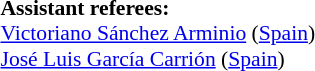<table width=50% style="font-size: 90%">
<tr>
<td><br><strong>Assistant referees:</strong>
<br><a href='#'>Victoriano Sánchez Arminio</a> (<a href='#'>Spain</a>)
<br><a href='#'>José Luis García Carrión</a> (<a href='#'>Spain</a>)</td>
</tr>
</table>
